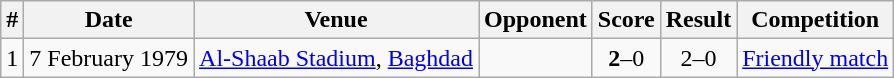<table class="wikitable">
<tr>
<th>#</th>
<th>Date</th>
<th>Venue</th>
<th>Opponent</th>
<th>Score</th>
<th>Result</th>
<th>Competition</th>
</tr>
<tr>
<td>1</td>
<td>7 February 1979</td>
<td><a href='#'>Al-Shaab Stadium</a>, <a href='#'>Baghdad</a></td>
<td></td>
<td align=center><strong>2</strong>–0</td>
<td align=center>2–0</td>
<td><a href='#'>Friendly match</a></td>
</tr>
</table>
